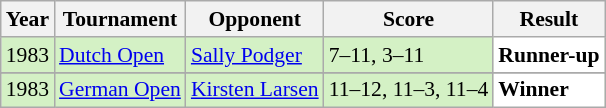<table class="sortable wikitable" style="font-size: 90%;">
<tr>
<th>Year</th>
<th>Tournament</th>
<th>Opponent</th>
<th>Score</th>
<th>Result</th>
</tr>
<tr style="background:#D4F1C5">
<td align="center">1983</td>
<td align="left"><a href='#'>Dutch Open</a></td>
<td align="left"> <a href='#'>Sally Podger</a></td>
<td align="left">7–11, 3–11</td>
<td style="text-align:left; background:white"> <strong>Runner-up</strong></td>
</tr>
<tr>
</tr>
<tr style="background:#D4F1C5">
<td align="center">1983</td>
<td align="left"><a href='#'>German Open</a></td>
<td align="left"> <a href='#'>Kirsten Larsen</a></td>
<td align="left">11–12, 11–3, 11–4</td>
<td style="text-align:left; background:white"> <strong>Winner</strong></td>
</tr>
</table>
